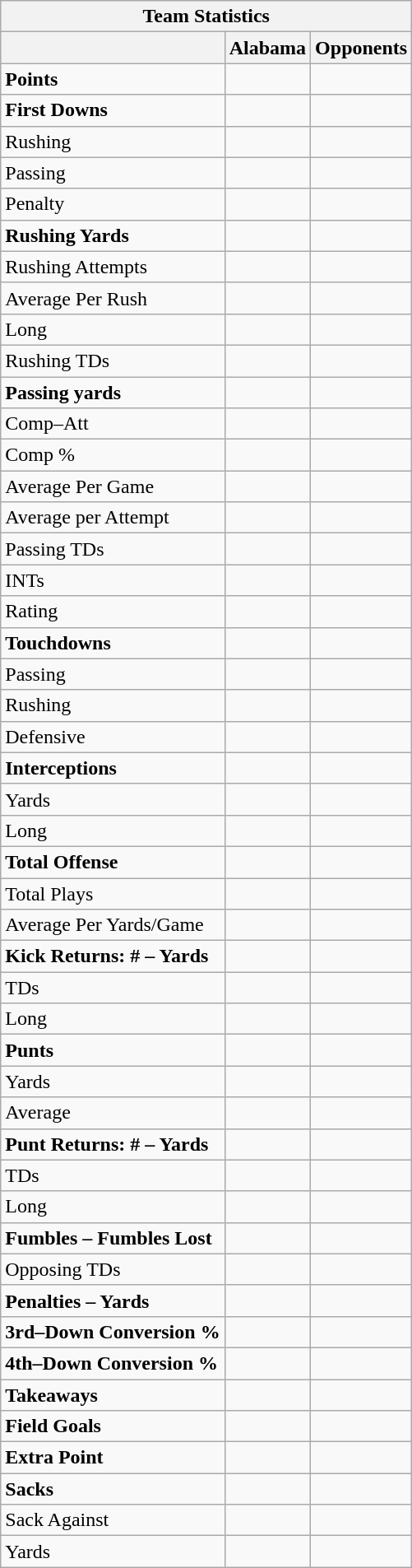<table class="wikitable collapsible collapsed">
<tr>
<th colspan="3">Team Statistics</th>
</tr>
<tr>
<th> </th>
<th>Alabama</th>
<th>Opponents</th>
</tr>
<tr>
<td><strong>Points</strong></td>
<td></td>
<td></td>
</tr>
<tr>
<td><strong>First Downs</strong></td>
<td></td>
<td></td>
</tr>
<tr>
<td>Rushing</td>
<td></td>
<td></td>
</tr>
<tr>
<td>Passing</td>
<td></td>
<td></td>
</tr>
<tr>
<td>Penalty</td>
<td></td>
<td></td>
</tr>
<tr>
<td><strong>Rushing Yards</strong></td>
<td></td>
<td></td>
</tr>
<tr>
<td>Rushing Attempts</td>
<td></td>
<td></td>
</tr>
<tr>
<td>Average Per Rush</td>
<td></td>
<td></td>
</tr>
<tr>
<td>Long</td>
<td></td>
<td></td>
</tr>
<tr>
<td>Rushing TDs</td>
<td></td>
<td></td>
</tr>
<tr>
<td><strong>Passing yards</strong></td>
<td></td>
<td></td>
</tr>
<tr>
<td>Comp–Att</td>
<td></td>
<td></td>
</tr>
<tr>
<td>Comp %</td>
<td></td>
<td></td>
</tr>
<tr>
<td>Average Per Game</td>
<td></td>
<td></td>
</tr>
<tr>
<td>Average per Attempt</td>
<td></td>
<td></td>
</tr>
<tr>
<td>Passing TDs</td>
<td></td>
<td></td>
</tr>
<tr>
<td>INTs</td>
<td></td>
<td></td>
</tr>
<tr>
<td>Rating</td>
<td></td>
<td></td>
</tr>
<tr>
<td><strong>Touchdowns</strong></td>
<td></td>
<td></td>
</tr>
<tr>
<td>Passing</td>
<td></td>
<td></td>
</tr>
<tr>
<td>Rushing</td>
<td></td>
<td></td>
</tr>
<tr>
<td>Defensive</td>
<td></td>
<td></td>
</tr>
<tr>
<td><strong>Interceptions</strong></td>
<td></td>
<td></td>
</tr>
<tr>
<td>Yards</td>
<td></td>
<td></td>
</tr>
<tr>
<td>Long</td>
<td></td>
<td></td>
</tr>
<tr>
<td><strong>Total Offense</strong></td>
<td></td>
<td></td>
</tr>
<tr>
<td>Total Plays</td>
<td></td>
<td></td>
</tr>
<tr>
<td>Average Per Yards/Game</td>
<td></td>
<td></td>
</tr>
<tr>
<td><strong>Kick Returns: # – Yards</strong></td>
<td></td>
<td></td>
</tr>
<tr>
<td>TDs</td>
<td></td>
<td></td>
</tr>
<tr>
<td>Long</td>
<td></td>
<td></td>
</tr>
<tr>
<td><strong>Punts</strong></td>
<td></td>
<td></td>
</tr>
<tr>
<td>Yards</td>
<td></td>
<td></td>
</tr>
<tr>
<td>Average</td>
<td></td>
<td></td>
</tr>
<tr>
<td><strong>Punt Returns: # – Yards</strong></td>
<td></td>
<td></td>
</tr>
<tr>
<td>TDs</td>
<td></td>
<td></td>
</tr>
<tr>
<td>Long</td>
<td></td>
<td></td>
</tr>
<tr>
<td><strong>Fumbles – Fumbles Lost</strong></td>
<td></td>
<td></td>
</tr>
<tr>
<td>Opposing TDs</td>
<td></td>
<td></td>
</tr>
<tr>
<td><strong>Penalties – Yards</strong></td>
<td></td>
<td></td>
</tr>
<tr>
<td><strong>3rd–Down Conversion %</strong></td>
<td></td>
<td></td>
</tr>
<tr>
<td><strong>4th–Down Conversion %</strong></td>
<td></td>
<td></td>
</tr>
<tr>
<td><strong>Takeaways</strong></td>
<td></td>
<td></td>
</tr>
<tr>
<td><strong>Field Goals</strong></td>
<td></td>
<td></td>
</tr>
<tr>
<td><strong>Extra Point</strong></td>
<td></td>
<td></td>
</tr>
<tr>
<td><strong>Sacks</strong></td>
<td></td>
<td></td>
</tr>
<tr>
<td>Sack Against</td>
<td></td>
<td></td>
</tr>
<tr>
<td>Yards</td>
<td></td>
<td></td>
</tr>
</table>
